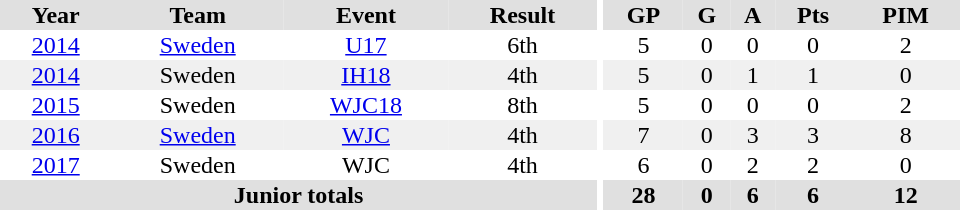<table border="0" cellpadding="1" cellspacing="0" ID="Table3" style="text-align:center; width:40em">
<tr ALIGN="center" bgcolor="#e0e0e0">
<th>Year</th>
<th>Team</th>
<th>Event</th>
<th>Result</th>
<th rowspan="99" bgcolor="#ffffff"></th>
<th>GP</th>
<th>G</th>
<th>A</th>
<th>Pts</th>
<th>PIM</th>
</tr>
<tr>
<td><a href='#'>2014</a></td>
<td><a href='#'>Sweden</a></td>
<td><a href='#'>U17</a></td>
<td>6th</td>
<td>5</td>
<td>0</td>
<td>0</td>
<td>0</td>
<td>2</td>
</tr>
<tr bgcolor="#f0f0f0">
<td><a href='#'>2014</a></td>
<td>Sweden</td>
<td><a href='#'>IH18</a></td>
<td>4th</td>
<td>5</td>
<td>0</td>
<td>1</td>
<td>1</td>
<td>0</td>
</tr>
<tr>
<td><a href='#'>2015</a></td>
<td>Sweden</td>
<td><a href='#'>WJC18</a></td>
<td>8th</td>
<td>5</td>
<td>0</td>
<td>0</td>
<td>0</td>
<td>2</td>
</tr>
<tr bgcolor="#f0f0f0">
<td><a href='#'>2016</a></td>
<td><a href='#'>Sweden</a></td>
<td><a href='#'>WJC</a></td>
<td>4th</td>
<td>7</td>
<td>0</td>
<td>3</td>
<td>3</td>
<td>8</td>
</tr>
<tr>
<td><a href='#'>2017</a></td>
<td>Sweden</td>
<td>WJC</td>
<td>4th</td>
<td>6</td>
<td>0</td>
<td>2</td>
<td>2</td>
<td>0</td>
</tr>
<tr bgcolor="#e0e0e0">
<th colspan="4">Junior totals</th>
<th>28</th>
<th>0</th>
<th>6</th>
<th>6</th>
<th>12</th>
</tr>
</table>
